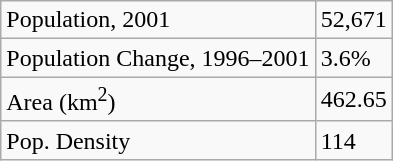<table class="wikitable">
<tr>
<td>Population, 2001</td>
<td>52,671</td>
</tr>
<tr>
<td>Population Change, 1996–2001</td>
<td>3.6%</td>
</tr>
<tr>
<td>Area (km<sup>2</sup>)</td>
<td>462.65</td>
</tr>
<tr>
<td>Pop. Density</td>
<td>114</td>
</tr>
</table>
